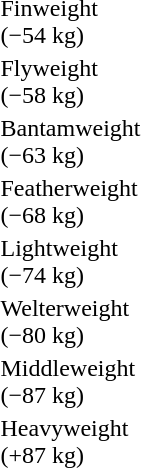<table>
<tr>
<td rowspan=2>Finweight<br>(−54 kg) </td>
<td rowspan=2></td>
<td rowspan=2></td>
<td></td>
</tr>
<tr>
<td></td>
</tr>
<tr>
<td rowspan=2>Flyweight<br>(−58 kg) </td>
<td rowspan=2></td>
<td rowspan=2></td>
<td></td>
</tr>
<tr>
<td></td>
</tr>
<tr>
<td rowspan=2>Bantamweight<br>(−63 kg) </td>
<td rowspan=2></td>
<td rowspan=2></td>
<td></td>
</tr>
<tr>
<td></td>
</tr>
<tr>
<td rowspan=2>Featherweight<br>(−68 kg) </td>
<td rowspan=2></td>
<td rowspan=2></td>
<td></td>
</tr>
<tr>
<td></td>
</tr>
<tr>
<td rowspan=2>Lightweight<br>(−74 kg) </td>
<td rowspan=2></td>
<td rowspan=2></td>
<td></td>
</tr>
<tr>
<td></td>
</tr>
<tr>
<td rowspan=2>Welterweight<br>(−80 kg) </td>
<td rowspan=2></td>
<td rowspan=2></td>
<td></td>
</tr>
<tr>
<td></td>
</tr>
<tr>
<td rowspan=2>Middleweight<br>(−87 kg) </td>
<td rowspan=2></td>
<td rowspan=2></td>
<td></td>
</tr>
<tr>
<td></td>
</tr>
<tr>
<td rowspan=2>Heavyweight<br>(+87 kg) </td>
<td rowspan=2></td>
<td rowspan=2></td>
<td></td>
</tr>
<tr>
<td></td>
</tr>
</table>
